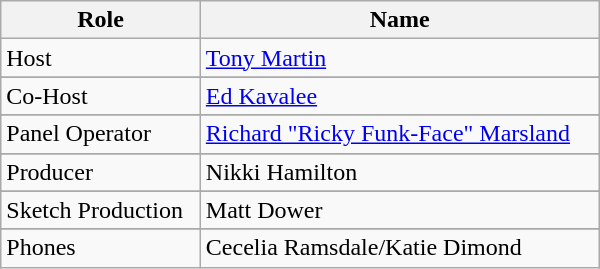<table width="400" class="wikitable">
<tr>
<th>Role</th>
<th>Name</th>
</tr>
<tr>
<td>Host</td>
<td><a href='#'>Tony Martin</a></td>
</tr>
<tr>
</tr>
<tr>
<td>Co-Host</td>
<td><a href='#'>Ed Kavalee</a></td>
</tr>
<tr>
</tr>
<tr>
<td>Panel Operator</td>
<td><a href='#'>Richard "Ricky Funk-Face" Marsland</a></td>
</tr>
<tr>
</tr>
<tr>
<td>Producer</td>
<td>Nikki Hamilton</td>
</tr>
<tr>
</tr>
<tr>
<td>Sketch Production</td>
<td>Matt Dower</td>
</tr>
<tr>
</tr>
<tr>
<td>Phones</td>
<td>Cecelia Ramsdale/Katie Dimond</td>
</tr>
</table>
